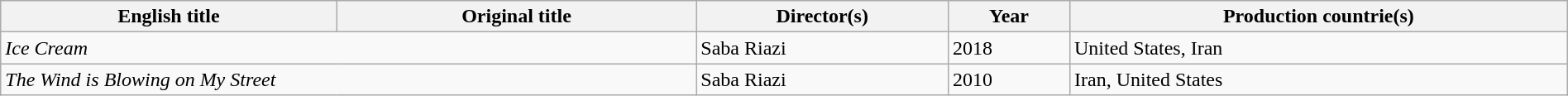<table class="sortable wikitable" style="width:100%; margin-bottom:4px" cellpadding="5">
<tr>
<th scope="col">English title</th>
<th scope="col">Original title</th>
<th scope="col">Director(s)</th>
<th scope="col">Year</th>
<th scope="col">Production countrie(s)</th>
</tr>
<tr>
<td colspan="2"><em>Ice Cream</em></td>
<td>Saba Riazi</td>
<td>2018</td>
<td>United States, Iran</td>
</tr>
<tr>
<td colspan="2"><em>The Wind is Blowing on My Street</em></td>
<td>Saba Riazi</td>
<td>2010</td>
<td>Iran, United States</td>
</tr>
</table>
